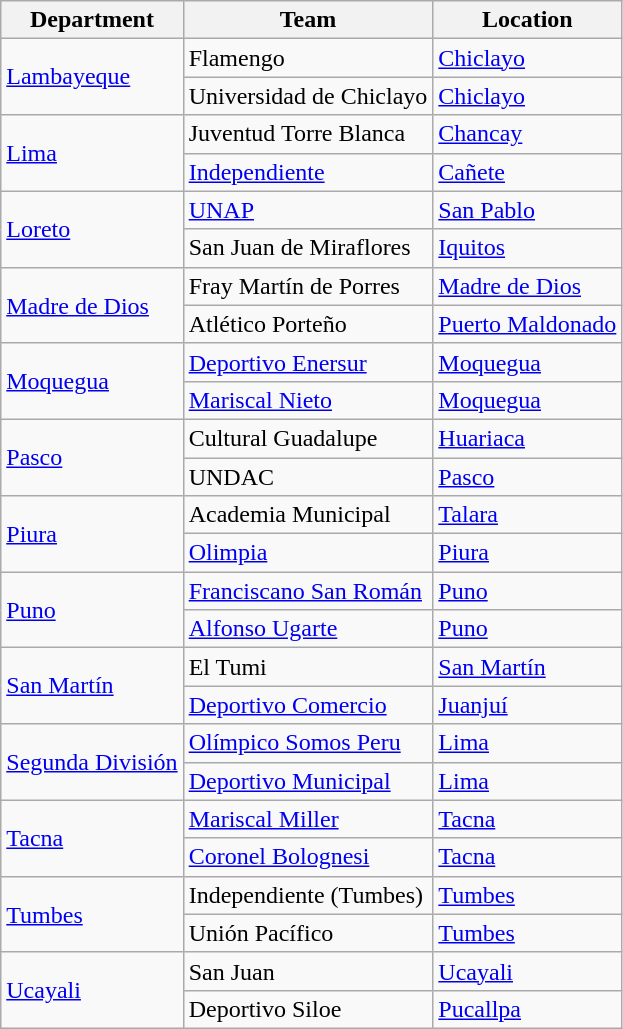<table class="wikitable">
<tr>
<th>Department</th>
<th>Team</th>
<th>Location</th>
</tr>
<tr>
<td rowspan="2"><a href='#'>Lambayeque</a></td>
<td>Flamengo</td>
<td><a href='#'>Chiclayo</a></td>
</tr>
<tr>
<td>Universidad de Chiclayo</td>
<td><a href='#'>Chiclayo</a></td>
</tr>
<tr>
<td rowspan="2"><a href='#'>Lima</a></td>
<td>Juventud Torre Blanca</td>
<td><a href='#'>Chancay</a></td>
</tr>
<tr>
<td><a href='#'>Independiente</a></td>
<td><a href='#'>Cañete</a></td>
</tr>
<tr>
<td rowspan="2"><a href='#'>Loreto</a></td>
<td><a href='#'>UNAP</a></td>
<td><a href='#'>San Pablo</a></td>
</tr>
<tr>
<td>San Juan de Miraflores</td>
<td><a href='#'>Iquitos</a></td>
</tr>
<tr>
<td rowspan="2"><a href='#'>Madre de Dios</a></td>
<td>Fray Martín de Porres</td>
<td><a href='#'>Madre de Dios</a></td>
</tr>
<tr>
<td>Atlético Porteño</td>
<td><a href='#'>Puerto Maldonado</a></td>
</tr>
<tr>
<td rowspan="2"><a href='#'>Moquegua</a></td>
<td><a href='#'>Deportivo Enersur</a></td>
<td><a href='#'>Moquegua</a></td>
</tr>
<tr>
<td><a href='#'>Mariscal Nieto</a></td>
<td><a href='#'>Moquegua</a></td>
</tr>
<tr>
<td rowspan="2"><a href='#'>Pasco</a></td>
<td>Cultural Guadalupe</td>
<td><a href='#'>Huariaca</a></td>
</tr>
<tr>
<td>UNDAC</td>
<td><a href='#'>Pasco</a></td>
</tr>
<tr>
<td rowspan="2"><a href='#'>Piura</a></td>
<td>Academia Municipal</td>
<td><a href='#'>Talara</a></td>
</tr>
<tr>
<td><a href='#'>Olimpia</a></td>
<td><a href='#'>Piura</a></td>
</tr>
<tr>
<td rowspan="2"><a href='#'>Puno</a></td>
<td><a href='#'>Franciscano San Román</a></td>
<td><a href='#'>Puno</a></td>
</tr>
<tr>
<td><a href='#'>Alfonso Ugarte</a></td>
<td><a href='#'>Puno</a></td>
</tr>
<tr>
<td rowspan="2"><a href='#'>San Martín</a></td>
<td>El Tumi</td>
<td><a href='#'>San Martín</a></td>
</tr>
<tr>
<td><a href='#'>Deportivo Comercio</a></td>
<td><a href='#'>Juanjuí</a></td>
</tr>
<tr>
<td rowspan="2"><a href='#'>Segunda División</a></td>
<td><a href='#'>Olímpico Somos Peru</a></td>
<td><a href='#'>Lima</a></td>
</tr>
<tr>
<td><a href='#'>Deportivo Municipal</a></td>
<td><a href='#'>Lima</a></td>
</tr>
<tr>
<td rowspan="2"><a href='#'>Tacna</a></td>
<td><a href='#'>Mariscal Miller</a></td>
<td><a href='#'>Tacna</a></td>
</tr>
<tr>
<td><a href='#'>Coronel Bolognesi</a></td>
<td><a href='#'>Tacna</a></td>
</tr>
<tr>
<td rowspan="2"><a href='#'>Tumbes</a></td>
<td>Independiente (Tumbes)</td>
<td><a href='#'>Tumbes</a></td>
</tr>
<tr>
<td>Unión Pacífico</td>
<td><a href='#'>Tumbes</a></td>
</tr>
<tr>
<td rowspan="2"><a href='#'>Ucayali</a></td>
<td>San Juan</td>
<td><a href='#'>Ucayali</a></td>
</tr>
<tr>
<td>Deportivo Siloe</td>
<td><a href='#'>Pucallpa</a></td>
</tr>
</table>
